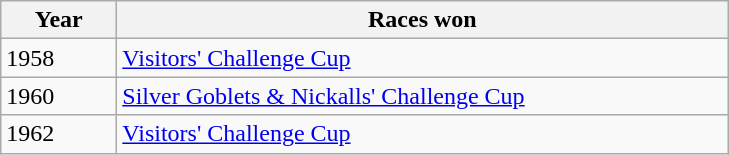<table class="wikitable">
<tr>
<th width=70>Year</th>
<th width=400>Races won</th>
</tr>
<tr>
<td>1958</td>
<td><a href='#'>Visitors' Challenge Cup</a></td>
</tr>
<tr>
<td>1960</td>
<td><a href='#'>Silver Goblets & Nickalls' Challenge Cup</a></td>
</tr>
<tr>
<td>1962</td>
<td><a href='#'>Visitors' Challenge Cup</a></td>
</tr>
</table>
